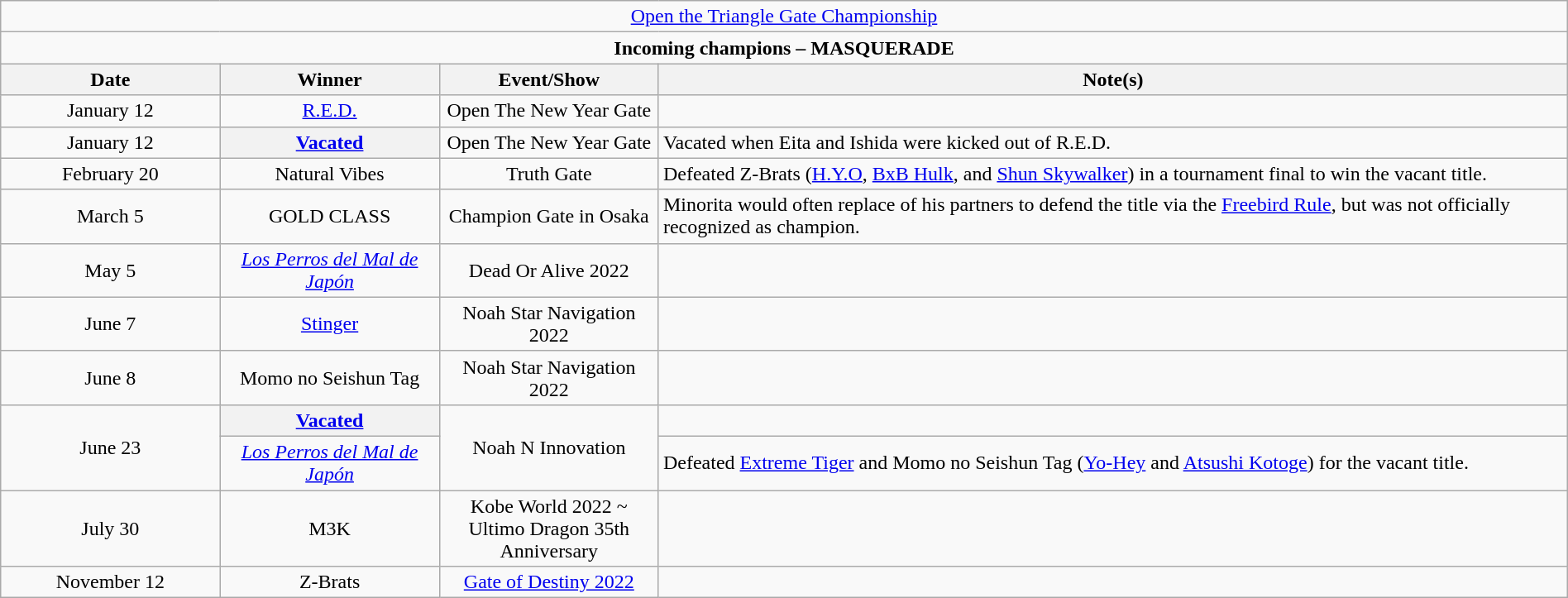<table class="wikitable" style="text-align:center; width:100%;">
<tr>
<td colspan="4" style="text-align: center;"><a href='#'>Open the Triangle Gate Championship</a></td>
</tr>
<tr>
<td colspan="4" style="text-align: center;"><strong>Incoming champions – MASQUERADE </strong></td>
</tr>
<tr>
<th width=14%>Date</th>
<th width=14%>Winner</th>
<th width=14%>Event/Show</th>
<th width=58%>Note(s)</th>
</tr>
<tr>
<td>January 12</td>
<td><a href='#'>R.E.D.</a><br></td>
<td>Open The New Year Gate<br></td>
<td></td>
</tr>
<tr>
<td>January 12</td>
<th><a href='#'>Vacated</a></th>
<td>Open The New Year Gate<br></td>
<td align=left>Vacated when Eita and Ishida were kicked out of R.E.D.</td>
</tr>
<tr>
<td>February 20</td>
<td>Natural Vibes<br></td>
<td>Truth Gate<br></td>
<td align=left>Defeated Z-Brats (<a href='#'>H.Y.O</a>, <a href='#'>BxB Hulk</a>, and <a href='#'>Shun Skywalker</a>) in a tournament final to win the vacant title.</td>
</tr>
<tr>
<td>March 5</td>
<td>GOLD CLASS<br></td>
<td>Champion Gate in Osaka<br></td>
<td align=left>Minorita would often replace of his partners to defend the title via the <a href='#'>Freebird Rule</a>, but was not officially recognized as champion.</td>
</tr>
<tr>
<td>May 5</td>
<td><em><a href='#'>Los Perros del Mal de Japón</a></em><br></td>
<td>Dead Or Alive 2022</td>
<td></td>
</tr>
<tr>
<td>June 7</td>
<td><a href='#'>Stinger</a><br></td>
<td>Noah Star Navigation 2022<br></td>
<td></td>
</tr>
<tr>
<td>June 8</td>
<td>Momo no Seishun Tag<br></td>
<td>Noah Star Navigation 2022<br></td>
<td></td>
</tr>
<tr>
<td rowspan=2>June 23</td>
<th><a href='#'>Vacated</a></th>
<td rowspan=2>Noah N Innovation</td>
<td></td>
</tr>
<tr>
<td><em><a href='#'>Los Perros del Mal de Japón</a></em><br></td>
<td align=left>Defeated <a href='#'>Extreme Tiger</a> and Momo no Seishun Tag (<a href='#'>Yo-Hey</a> and <a href='#'>Atsushi Kotoge</a>) for the vacant title.</td>
</tr>
<tr>
<td>July 30</td>
<td>M3K<br></td>
<td>Kobe World 2022 ~ Ultimo Dragon 35th Anniversary</td>
<td></td>
</tr>
<tr>
<td>November 12</td>
<td>Z-Brats<br></td>
<td><a href='#'>Gate of Destiny 2022</a></td>
<td></td>
</tr>
</table>
